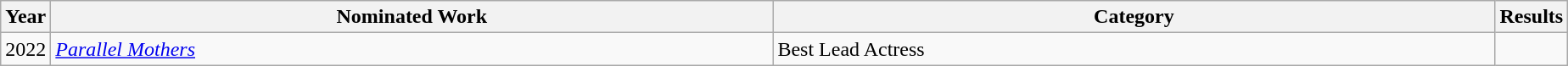<table class="wikitable">
<tr>
<th scope="col" style="width":1em;">Year</th>
<th scope="col" style="width:35em;">Nominated Work</th>
<th scope="col" style="width:35em;">Category</th>
<th scope="col" style="width:1em;">Results</th>
</tr>
<tr>
<td>2022</td>
<td><em><a href='#'>Parallel Mothers</a></em></td>
<td>Best Lead Actress</td>
<td></td>
</tr>
</table>
